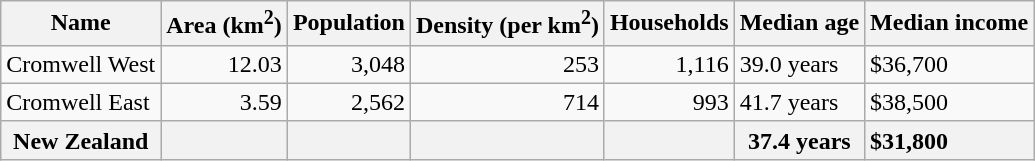<table class="wikitable">
<tr>
<th>Name</th>
<th>Area (km<sup>2</sup>)</th>
<th>Population</th>
<th>Density (per km<sup>2</sup>)</th>
<th>Households</th>
<th>Median age</th>
<th>Median income</th>
</tr>
<tr>
<td>Cromwell West</td>
<td style="text-align:right;">12.03</td>
<td style="text-align:right;">3,048</td>
<td style="text-align:right;">253</td>
<td style="text-align:right;">1,116</td>
<td>39.0 years</td>
<td>$36,700</td>
</tr>
<tr>
<td>Cromwell East</td>
<td style="text-align:right;">3.59</td>
<td style="text-align:right;">2,562</td>
<td style="text-align:right;">714</td>
<td style="text-align:right;">993</td>
<td>41.7 years</td>
<td>$38,500</td>
</tr>
<tr>
<th>New Zealand</th>
<th></th>
<th></th>
<th></th>
<th></th>
<th>37.4 years</th>
<th style="text-align:left;">$31,800</th>
</tr>
</table>
